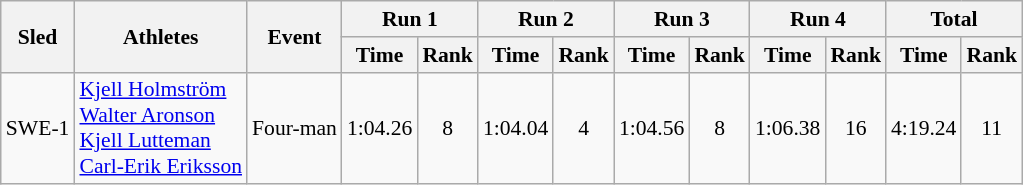<table class="wikitable"  border="1" style="font-size:90%">
<tr>
<th rowspan="2">Sled</th>
<th rowspan="2">Athletes</th>
<th rowspan="2">Event</th>
<th colspan="2">Run 1</th>
<th colspan="2">Run 2</th>
<th colspan="2">Run 3</th>
<th colspan="2">Run 4</th>
<th colspan="2">Total</th>
</tr>
<tr>
<th>Time</th>
<th>Rank</th>
<th>Time</th>
<th>Rank</th>
<th>Time</th>
<th>Rank</th>
<th>Time</th>
<th>Rank</th>
<th>Time</th>
<th>Rank</th>
</tr>
<tr>
<td align="center">SWE-1</td>
<td><a href='#'>Kjell Holmström</a><br><a href='#'>Walter Aronson</a><br><a href='#'>Kjell Lutteman</a><br><a href='#'>Carl-Erik Eriksson</a></td>
<td>Four-man</td>
<td align="center">1:04.26</td>
<td align="center">8</td>
<td align="center">1:04.04</td>
<td align="center">4</td>
<td align="center">1:04.56</td>
<td align="center">8</td>
<td align="center">1:06.38</td>
<td align="center">16</td>
<td align="center">4:19.24</td>
<td align="center">11</td>
</tr>
</table>
